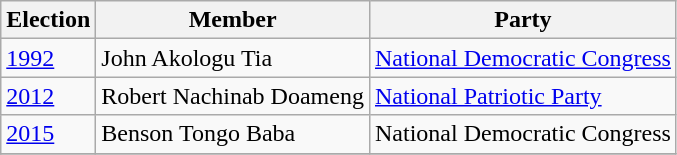<table class="wikitable">
<tr>
<th>Election</th>
<th>Member</th>
<th>Party</th>
</tr>
<tr>
<td><a href='#'>1992</a></td>
<td>John Akologu Tia</td>
<td><a href='#'>National Democratic Congress</a></td>
</tr>
<tr>
<td><a href='#'>2012</a></td>
<td>Robert Nachinab Doameng</td>
<td><a href='#'>National Patriotic Party</a></td>
</tr>
<tr>
<td><a href='#'>2015</a></td>
<td>Benson Tongo Baba</td>
<td>National Democratic Congress</td>
</tr>
<tr>
</tr>
</table>
